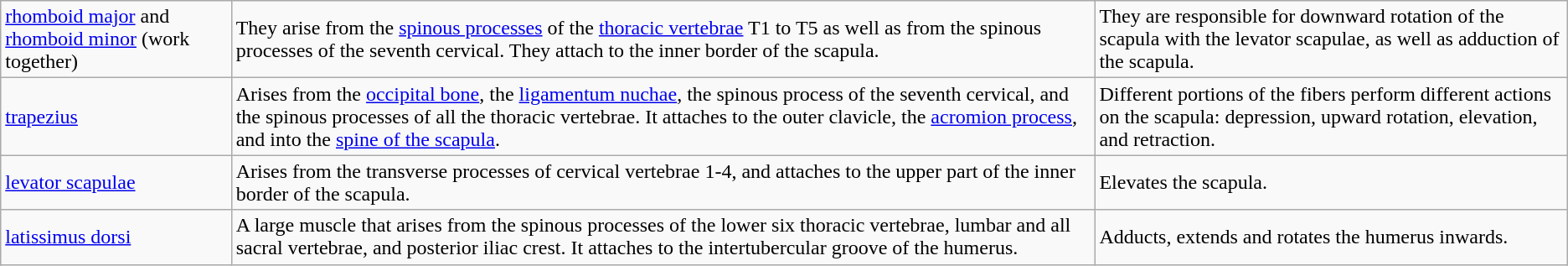<table class="wikitable">
<tr>
<td><a href='#'>rhomboid major</a> and <a href='#'>rhomboid minor</a> (work together)</td>
<td>They arise from the <a href='#'>spinous processes</a> of the <a href='#'>thoracic vertebrae</a> T1 to T5 as well as from the spinous processes of the seventh cervical. They attach to the inner border of the scapula.</td>
<td>They are responsible for downward rotation of the scapula with the levator scapulae, as well as adduction of the scapula.</td>
</tr>
<tr>
<td><a href='#'>trapezius</a></td>
<td>Arises from the <a href='#'>occipital bone</a>, the <a href='#'>ligamentum nuchae</a>, the spinous process of the seventh cervical, and the spinous processes of all the thoracic vertebrae.  It attaches to the outer clavicle, the <a href='#'>acromion process</a>, and into the <a href='#'>spine of the scapula</a>.</td>
<td>Different portions of the fibers perform different actions on the scapula: depression, upward rotation, elevation, and retraction.</td>
</tr>
<tr>
<td><a href='#'>levator scapulae</a></td>
<td>Arises from the transverse processes of cervical vertebrae 1-4, and attaches to the upper part of the inner border of the scapula.</td>
<td>Elevates the scapula.</td>
</tr>
<tr>
<td><a href='#'>latissimus dorsi</a></td>
<td>A large muscle that arises from the spinous processes of the lower six thoracic vertebrae, lumbar and all sacral vertebrae, and posterior iliac crest. It attaches to the intertubercular groove of the humerus.</td>
<td>Adducts, extends and rotates the humerus inwards.</td>
</tr>
</table>
